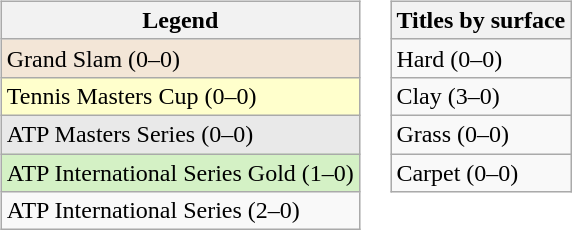<table>
<tr valign=top>
<td><br><table class="wikitable">
<tr>
<th>Legend</th>
</tr>
<tr style="background:#f3e6d7;">
<td>Grand Slam (0–0)</td>
</tr>
<tr style="background:#ffc;">
<td>Tennis Masters Cup (0–0)</td>
</tr>
<tr style="background:#e9e9e9;">
<td>ATP Masters Series (0–0)</td>
</tr>
<tr style="background:#d4f1c5;">
<td>ATP International Series Gold (1–0)</td>
</tr>
<tr>
<td>ATP International Series (2–0)</td>
</tr>
</table>
</td>
<td><br><table class=wikitable>
<tr>
<th>Titles by surface</th>
</tr>
<tr>
<td>Hard (0–0)</td>
</tr>
<tr>
<td>Clay (3–0)</td>
</tr>
<tr>
<td>Grass (0–0)</td>
</tr>
<tr>
<td>Carpet (0–0)</td>
</tr>
</table>
</td>
</tr>
</table>
